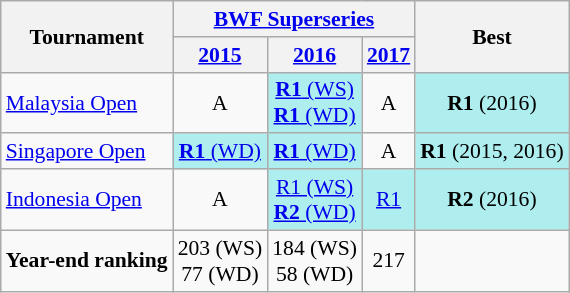<table class="wikitable" style="font-size: 90%; text-align:center">
<tr>
<th rowspan="2">Tournament</th>
<th colspan="3"><strong><a href='#'>BWF Superseries</a></strong></th>
<th rowspan="2">Best</th>
</tr>
<tr>
<th><a href='#'>2015</a></th>
<th><a href='#'>2016</a></th>
<th><a href='#'>2017</a></th>
</tr>
<tr>
<td align=left><a href='#'>Malaysia Open</a></td>
<td>A</td>
<td bgcolor=AFEEEE><a href='#'><strong>R1</strong> (WS)</a><br><a href='#'><strong>R1</strong> (WD)</a></td>
<td>A</td>
<td bgcolor=AFEEEE><strong>R1</strong> (2016)</td>
</tr>
<tr>
<td align=left><a href='#'>Singapore Open</a></td>
<td bgcolor=AFEEEE><a href='#'><strong>R1</strong> (WD)</a></td>
<td bgcolor=AFEEEE><a href='#'><strong>R1</strong> (WD)</a></td>
<td>A</td>
<td bgcolor=AFEEEE><strong>R1</strong> (2015, 2016)</td>
</tr>
<tr>
<td align=left><a href='#'>Indonesia Open</a></td>
<td>A</td>
<td bgcolor=AFEEEE><a href='#'>R1 (WS)</a><br><a href='#'><strong>R2</strong> (WD)</a></td>
<td bgcolor=AFEEEE><a href='#'>R1</a></td>
<td bgcolor=AFEEEE><strong>R2</strong> (2016)</td>
</tr>
<tr>
<td align=left><strong>Year-end ranking</strong></td>
<td>203 (WS)<br>77 (WD)</td>
<td>184 (WS)<br>58 (WD)</td>
<td>217</td>
<td></td>
</tr>
</table>
